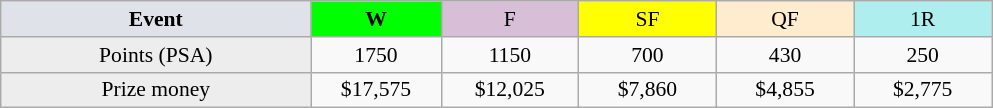<table class=wikitable style=font-size:90%;text-align:center>
<tr>
<td width=200 colspan=1 bgcolor=#dfe2e9><strong>Event</strong></td>
<td width=80 bgcolor=lime><strong>W</strong></td>
<td width=85 bgcolor=#D8BFD8>F</td>
<td width=85 bgcolor=#FFFF00>SF</td>
<td width=85 bgcolor=#ffebcd>QF</td>
<td width=85 bgcolor=#afeeee>1R</td>
</tr>
<tr>
<td bgcolor=#EDEDED>Points (PSA)</td>
<td>1750</td>
<td>1150</td>
<td>700</td>
<td>430</td>
<td>250</td>
</tr>
<tr>
<td bgcolor=#EDEDED>Prize money</td>
<td>$17,575</td>
<td>$12,025</td>
<td>$7,860</td>
<td>$4,855</td>
<td>$2,775</td>
</tr>
</table>
